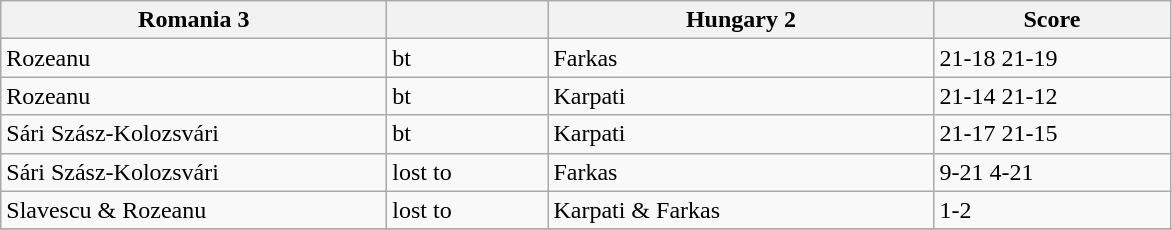<table class="wikitable">
<tr>
<th width=250> Romania 3</th>
<th width=100></th>
<th width=250> Hungary 2</th>
<th width=150>Score</th>
</tr>
<tr>
<td>Rozeanu</td>
<td>bt</td>
<td>Farkas</td>
<td>21-18 21-19</td>
</tr>
<tr>
<td>Rozeanu</td>
<td>bt</td>
<td>Karpati</td>
<td>21-14 21-12</td>
</tr>
<tr>
<td>Sári Szász-Kolozsvári</td>
<td>bt</td>
<td>Karpati</td>
<td>21-17 21-15</td>
</tr>
<tr>
<td>Sári Szász-Kolozsvári</td>
<td>lost to</td>
<td>Farkas</td>
<td>9-21 4-21</td>
</tr>
<tr>
<td>Slavescu & Rozeanu</td>
<td>lost to</td>
<td>Karpati & Farkas</td>
<td>1-2</td>
</tr>
<tr>
</tr>
</table>
